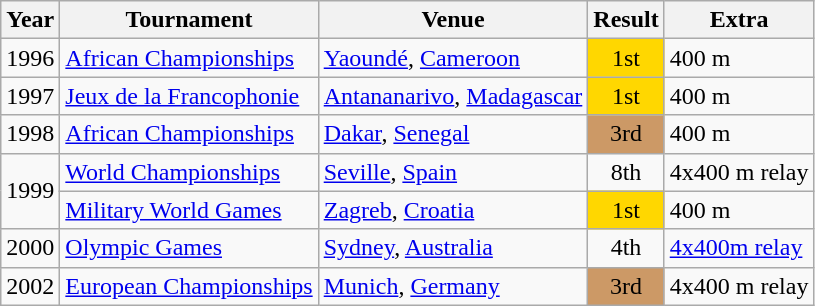<table class=wikitable>
<tr>
<th>Year</th>
<th>Tournament</th>
<th>Venue</th>
<th>Result</th>
<th>Extra</th>
</tr>
<tr>
<td>1996</td>
<td><a href='#'>African Championships</a></td>
<td><a href='#'>Yaoundé</a>, <a href='#'>Cameroon</a></td>
<td bgcolor="gold" align="center">1st</td>
<td>400 m</td>
</tr>
<tr>
<td>1997</td>
<td><a href='#'>Jeux de la Francophonie</a></td>
<td><a href='#'>Antananarivo</a>, <a href='#'>Madagascar</a></td>
<td bgcolor="gold" align="center">1st</td>
<td>400 m</td>
</tr>
<tr>
<td>1998</td>
<td><a href='#'>African Championships</a></td>
<td><a href='#'>Dakar</a>, <a href='#'>Senegal</a></td>
<td bgcolor="cc9966" align="center">3rd</td>
<td>400 m</td>
</tr>
<tr>
<td rowspan=2>1999</td>
<td><a href='#'>World Championships</a></td>
<td><a href='#'>Seville</a>, <a href='#'>Spain</a></td>
<td align="center">8th</td>
<td>4x400 m relay</td>
</tr>
<tr>
<td><a href='#'>Military World Games</a></td>
<td><a href='#'>Zagreb</a>, <a href='#'>Croatia</a></td>
<td bgcolor="gold" align="center">1st</td>
<td>400 m</td>
</tr>
<tr>
<td>2000</td>
<td><a href='#'>Olympic Games</a></td>
<td><a href='#'>Sydney</a>, <a href='#'>Australia</a></td>
<td align="center">4th</td>
<td><a href='#'>4x400m relay</a></td>
</tr>
<tr>
<td>2002</td>
<td><a href='#'>European Championships</a></td>
<td><a href='#'>Munich</a>, <a href='#'>Germany</a></td>
<td bgcolor="cc9966" align="center">3rd</td>
<td>4x400 m relay</td>
</tr>
</table>
